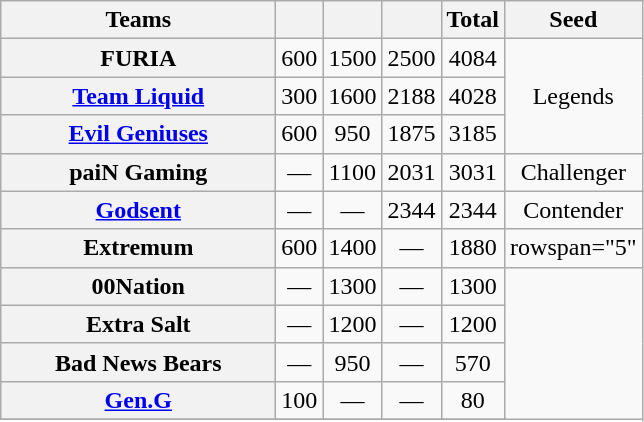<table class="wikitable plainrowheaders" style="text-align:center;">
<tr>
<th scope="col" style="width:11em;">Teams</th>
<th scope="col"></th>
<th scope="col"></th>
<th scope="col"></th>
<th scope="col">Total</th>
<th scope="col">Seed</th>
</tr>
<tr>
<th scope="row">FURIA</th>
<td>600</td>
<td>1500</td>
<td>2500</td>
<td>4084</td>
<td rowspan="3">Legends</td>
</tr>
<tr>
<th scope="row"><a href='#'>Team Liquid</a></th>
<td>300</td>
<td>1600</td>
<td>2188</td>
<td>4028</td>
</tr>
<tr>
<th scope="row"><a href='#'>Evil Geniuses</a></th>
<td>600</td>
<td>950</td>
<td>1875</td>
<td>3185</td>
</tr>
<tr>
<th scope="row">paiN Gaming</th>
<td>—</td>
<td>1100</td>
<td>2031</td>
<td>3031</td>
<td>Challenger</td>
</tr>
<tr>
<th scope="row"><a href='#'>Godsent</a></th>
<td>—</td>
<td>—</td>
<td>2344</td>
<td>2344</td>
<td>Contender</td>
</tr>
<tr>
<th scope="row">Extremum</th>
<td>600</td>
<td>1400</td>
<td>—</td>
<td>1880</td>
<td>rowspan="5" </td>
</tr>
<tr>
<th scope="row">00Nation</th>
<td>—</td>
<td>1300</td>
<td>—</td>
<td>1300</td>
</tr>
<tr>
<th scope="row">Extra Salt</th>
<td>—</td>
<td>1200</td>
<td>—</td>
<td>1200</td>
</tr>
<tr>
<th scope="row">Bad News Bears</th>
<td>—</td>
<td>950</td>
<td>—</td>
<td>570</td>
</tr>
<tr>
<th scope="row"><a href='#'>Gen.G</a></th>
<td>100</td>
<td>—</td>
<td>—</td>
<td>80</td>
</tr>
<tr>
</tr>
</table>
